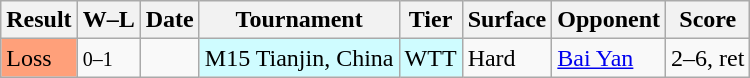<table class="wikitable">
<tr>
<th>Result</th>
<th class="unsortable">W–L</th>
<th>Date</th>
<th>Tournament</th>
<th>Tier</th>
<th>Surface</th>
<th>Opponent</th>
<th class="unsortable">Score</th>
</tr>
<tr>
<td bgcolor=FFA07A>Loss</td>
<td><small>0–1</small></td>
<td></td>
<td style="background:#cffcff;">M15 Tianjin, China</td>
<td style="background:#cffcff;">WTT</td>
<td>Hard</td>
<td> <a href='#'>Bai Yan</a></td>
<td>2–6, ret</td>
</tr>
</table>
